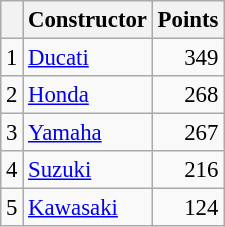<table class="wikitable" style="font-size: 95%;">
<tr>
<th></th>
<th>Constructor</th>
<th>Points</th>
</tr>
<tr>
<td align=center>1</td>
<td> <a href='#'>Ducati</a></td>
<td align=right>349</td>
</tr>
<tr>
<td align=center>2</td>
<td> <a href='#'>Honda</a></td>
<td align=right>268</td>
</tr>
<tr>
<td align=center>3</td>
<td> <a href='#'>Yamaha</a></td>
<td align=right>267</td>
</tr>
<tr>
<td align=center>4</td>
<td> <a href='#'>Suzuki</a></td>
<td align=right>216</td>
</tr>
<tr>
<td align=center>5</td>
<td> <a href='#'>Kawasaki</a></td>
<td align=right>124</td>
</tr>
</table>
